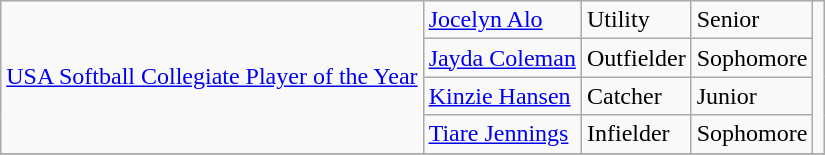<table class="wikitable">
<tr>
<td rowspan="4"><a href='#'>USA Softball Collegiate Player of the Year</a></td>
<td><a href='#'>Jocelyn Alo</a></td>
<td>Utility</td>
<td>Senior</td>
<td rowspan="4"></td>
</tr>
<tr>
<td><a href='#'>Jayda Coleman</a></td>
<td>Outfielder</td>
<td>Sophomore</td>
</tr>
<tr>
<td><a href='#'>Kinzie Hansen</a></td>
<td>Catcher</td>
<td>Junior</td>
</tr>
<tr>
<td><a href='#'>Tiare Jennings</a></td>
<td>Infielder</td>
<td>Sophomore</td>
</tr>
<tr>
</tr>
</table>
